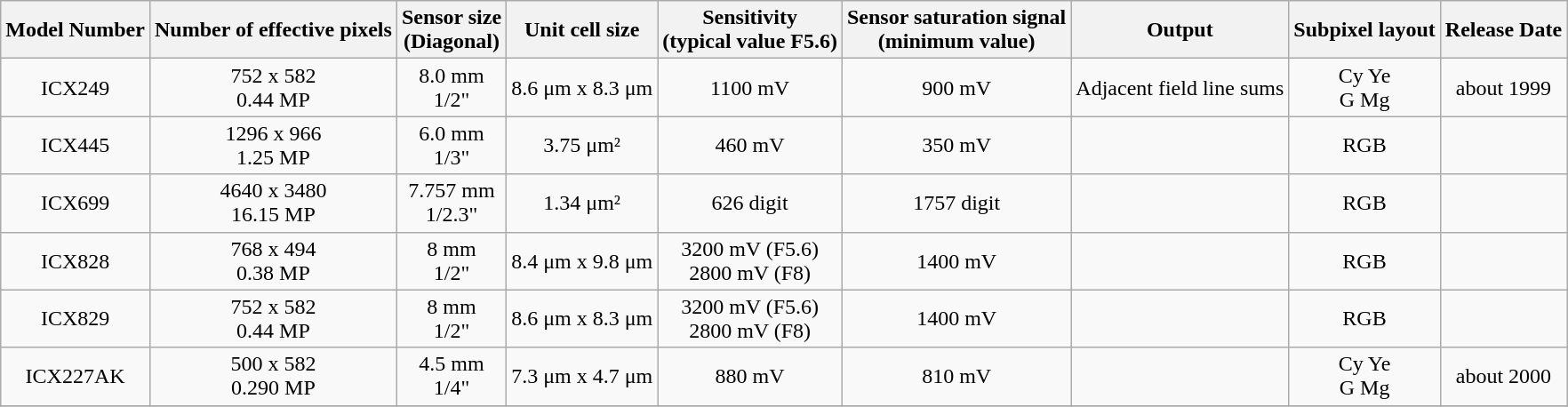<table class="wikitable" style="text-align:center;">
<tr>
<th>Model Number</th>
<th>Number of effective pixels</th>
<th>Sensor size<br>(Diagonal)</th>
<th>Unit cell size</th>
<th>Sensitivity<br>(typical value F5.6)</th>
<th>Sensor saturation signal<br>(minimum value)</th>
<th>Output</th>
<th>Subpixel layout</th>
<th>Release Date</th>
</tr>
<tr>
<td>ICX249<br></td>
<td>752 x 582<br>0.44 MP</td>
<td>8.0 mm<br>1/2"</td>
<td>8.6 μm x 8.3 μm</td>
<td>1100 mV</td>
<td>900 mV</td>
<td>Adjacent field line sums</td>
<td>Cy Ye<br>G Mg</td>
<td>about 1999</td>
</tr>
<tr>
<td>ICX445 </td>
<td>1296 x 966<br>1.25 MP</td>
<td>6.0 mm<br>1/3"</td>
<td>3.75 μm²</td>
<td>460 mV</td>
<td>350 mV</td>
<td></td>
<td>RGB</td>
<td></td>
</tr>
<tr>
<td>ICX699 </td>
<td>4640 x 3480<br>16.15 MP</td>
<td>7.757 mm<br>1/2.3"</td>
<td>1.34 μm²</td>
<td>626 digit</td>
<td>1757 digit</td>
<td></td>
<td>RGB</td>
<td></td>
</tr>
<tr>
<td>ICX828 </td>
<td>768 x 494<br>0.38 MP</td>
<td>8 mm<br>1/2"</td>
<td>8.4 μm x 9.8 μm</td>
<td>3200 mV (F5.6)<br>2800 mV (F8)</td>
<td>1400 mV</td>
<td></td>
<td>RGB</td>
<td></td>
</tr>
<tr>
<td>ICX829  </td>
<td>752 x 582<br>0.44 MP</td>
<td>8 mm<br>1/2"</td>
<td>8.6 μm x 8.3 μm</td>
<td>3200 mV (F5.6)<br>2800 mV (F8)</td>
<td>1400 mV</td>
<td></td>
<td>RGB</td>
<td></td>
</tr>
<tr>
<td>ICX227AK  </td>
<td>500 x 582<br>0.290 MP</td>
<td>4.5 mm<br>1/4"</td>
<td>7.3 μm x 4.7 μm</td>
<td>880 mV</td>
<td>810 mV</td>
<td></td>
<td>Cy Ye<br>G Mg</td>
<td>about 2000</td>
</tr>
<tr>
</tr>
</table>
